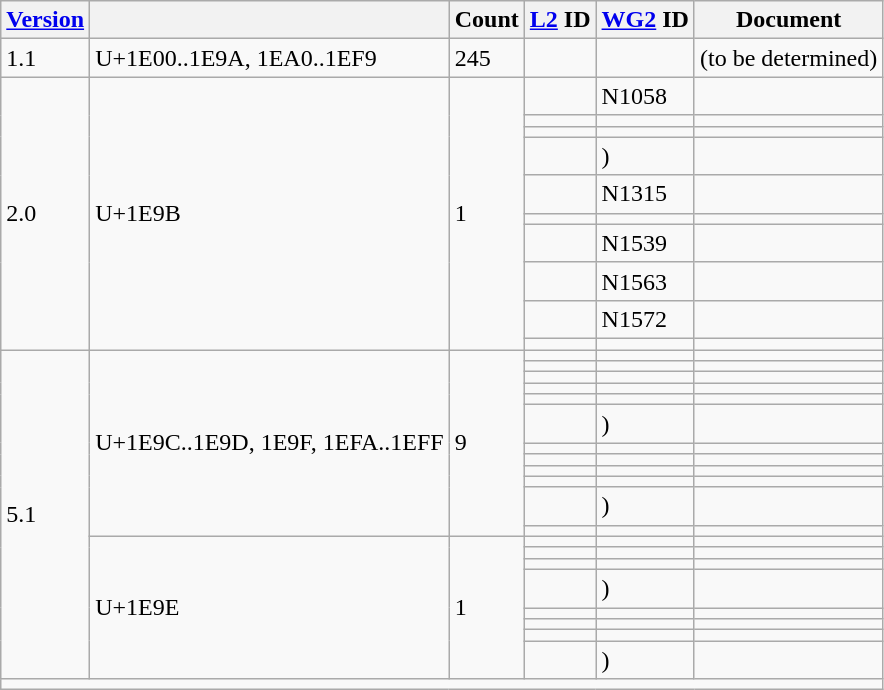<table class="wikitable collapsible sticky-header">
<tr>
<th><a href='#'>Version</a></th>
<th></th>
<th>Count</th>
<th><a href='#'>L2</a> ID</th>
<th><a href='#'>WG2</a> ID</th>
<th>Document</th>
</tr>
<tr>
<td>1.1</td>
<td>U+1E00..1E9A, 1EA0..1EF9</td>
<td>245</td>
<td></td>
<td></td>
<td>(to be determined)</td>
</tr>
<tr>
<td rowspan="10">2.0</td>
<td rowspan="10">U+1E9B</td>
<td rowspan="10">1</td>
<td></td>
<td>N1058</td>
<td></td>
</tr>
<tr>
<td></td>
<td></td>
<td></td>
</tr>
<tr>
<td></td>
<td></td>
<td></td>
</tr>
<tr>
<td></td>
<td> )</td>
<td></td>
</tr>
<tr>
<td></td>
<td>N1315</td>
<td></td>
</tr>
<tr>
<td></td>
<td></td>
<td></td>
</tr>
<tr>
<td></td>
<td>N1539</td>
<td></td>
</tr>
<tr>
<td></td>
<td>N1563</td>
<td></td>
</tr>
<tr>
<td></td>
<td>N1572</td>
<td></td>
</tr>
<tr>
<td></td>
<td></td>
<td></td>
</tr>
<tr>
<td rowspan="20">5.1</td>
<td rowspan="12">U+1E9C..1E9D, 1E9F, 1EFA..1EFF</td>
<td rowspan="12">9</td>
<td></td>
<td></td>
<td></td>
</tr>
<tr>
<td></td>
<td></td>
<td></td>
</tr>
<tr>
<td></td>
<td></td>
<td></td>
</tr>
<tr>
<td></td>
<td></td>
<td></td>
</tr>
<tr>
<td></td>
<td></td>
<td></td>
</tr>
<tr>
<td></td>
<td> )</td>
<td></td>
</tr>
<tr>
<td></td>
<td></td>
<td></td>
</tr>
<tr>
<td></td>
<td></td>
<td></td>
</tr>
<tr>
<td></td>
<td></td>
<td></td>
</tr>
<tr>
<td></td>
<td></td>
<td></td>
</tr>
<tr>
<td></td>
<td> )</td>
<td></td>
</tr>
<tr>
<td></td>
<td></td>
<td></td>
</tr>
<tr>
<td rowspan="8">U+1E9E</td>
<td rowspan="8">1</td>
<td></td>
<td></td>
<td></td>
</tr>
<tr>
<td></td>
<td></td>
<td></td>
</tr>
<tr>
<td></td>
<td></td>
<td></td>
</tr>
<tr>
<td></td>
<td> )</td>
<td></td>
</tr>
<tr>
<td></td>
<td></td>
<td></td>
</tr>
<tr>
<td></td>
<td></td>
<td></td>
</tr>
<tr>
<td></td>
<td></td>
<td></td>
</tr>
<tr>
<td></td>
<td> )</td>
<td></td>
</tr>
<tr class="sortbottom">
<td colspan="6"></td>
</tr>
</table>
